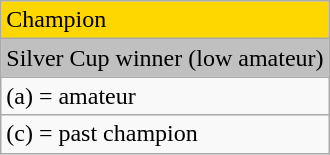<table class="wikitable">
<tr style="background:gold">
<td>Champion</td>
</tr>
<tr style="background:silver">
<td>Silver Cup winner (low amateur)</td>
</tr>
<tr>
<td>(a) = amateur</td>
</tr>
<tr>
<td>(c) = past champion</td>
</tr>
</table>
